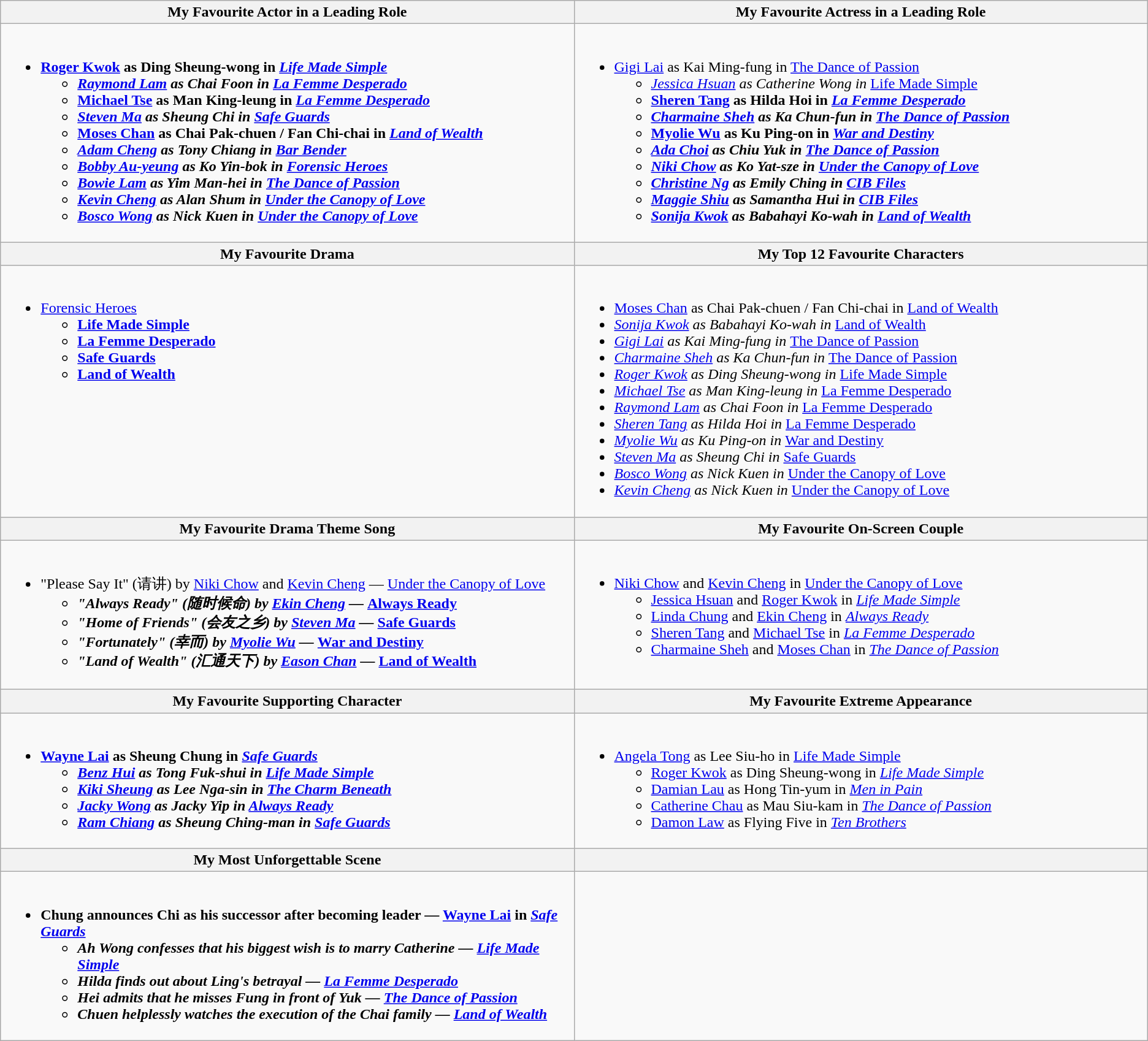<table class="wikitable">
<tr>
<th style="width:50%;">My Favourite Actor in a Leading Role</th>
<th style="width:50%;">My Favourite Actress in a Leading Role</th>
</tr>
<tr>
<td valign="top"><br><ul><li><strong><a href='#'>Roger Kwok</a> as Ding Sheung-wong in <em><a href='#'>Life Made Simple</a><strong><em><ul><li></strong><a href='#'>Raymond Lam</a> as Chai Foon in </em><a href='#'>La Femme Desperado</a></em></strong></li><li><strong><a href='#'>Michael Tse</a> as Man King-leung in <em><a href='#'>La Femme Desperado</a><strong><em></li><li></strong><a href='#'>Steven Ma</a> as Sheung Chi in </em><a href='#'>Safe Guards</a></em></strong></li><li><strong><a href='#'>Moses Chan</a> as Chai Pak-chuen / Fan Chi-chai in <em><a href='#'>Land of Wealth</a><strong><em></li><li><a href='#'>Adam Cheng</a> as Tony Chiang in </em><a href='#'>Bar Bender</a><em></li><li><a href='#'>Bobby Au-yeung</a> as Ko Yin-bok in </em><a href='#'>Forensic Heroes</a><em></li><li><a href='#'>Bowie Lam</a> as Yim Man-hei in </em><a href='#'>The Dance of Passion</a><em></li><li><a href='#'>Kevin Cheng</a> as Alan Shum in </em><a href='#'>Under the Canopy of Love</a><em></li><li><a href='#'>Bosco Wong</a> as Nick Kuen in </em><a href='#'>Under the Canopy of Love</a><em></li></ul></li></ul></td>
<td valign="top"><br><ul><li></strong><a href='#'>Gigi Lai</a> as Kai Ming-fung in </em><a href='#'>The Dance of Passion</a><em> <strong><ul><li></strong><a href='#'>Jessica Hsuan</a> as Catherine Wong in </em><a href='#'>Life Made Simple</a></em></strong></li><li><strong><a href='#'>Sheren Tang</a> as Hilda Hoi in <em><a href='#'>La Femme Desperado</a><strong><em></li><li></strong><a href='#'>Charmaine Sheh</a> as Ka Chun-fun in </em><a href='#'>The Dance of Passion</a></em></strong></li><li><strong><a href='#'>Myolie Wu</a> as Ku Ping-on in <em><a href='#'>War and Destiny</a><strong><em></li><li><a href='#'>Ada Choi</a> as Chiu Yuk in </em><a href='#'>The Dance of Passion</a><em></li><li><a href='#'>Niki Chow</a> as Ko Yat-sze in </em><a href='#'>Under the Canopy of Love</a><em></li><li><a href='#'>Christine Ng</a> as Emily Ching in </em><a href='#'>CIB Files</a><em></li><li><a href='#'>Maggie Shiu</a> as Samantha Hui in </em><a href='#'>CIB Files</a><em></li><li><a href='#'>Sonija Kwok</a> as Babahayi Ko-wah in </em><a href='#'>Land of Wealth</a><em></li></ul></li></ul></td>
</tr>
<tr>
<th style="width:50%;">My Favourite Drama</th>
<th style="width:50%;">My Top 12 Favourite Characters</th>
</tr>
<tr>
<td valign="top"><br><ul><li></em></strong><a href='#'>Forensic Heroes</a><strong><em><ul><li></em><a href='#'>Life Made Simple</a><em></li><li></em><a href='#'>La Femme Desperado</a><em></li><li></em><a href='#'>Safe Guards</a><em></li><li></em><a href='#'>Land of Wealth</a><em></li></ul></li></ul></td>
<td valign="top"><br><ul><li><a href='#'>Moses Chan</a> as Chai Pak-chuen / Fan Chi-chai in </em><a href='#'>Land of Wealth</a><em></li><li><a href='#'>Sonija Kwok</a> as Babahayi Ko-wah in </em><a href='#'>Land of Wealth</a><em></li><li><a href='#'>Gigi Lai</a> as Kai Ming-fung in </em><a href='#'>The Dance of Passion</a><em></li><li><a href='#'>Charmaine Sheh</a> as Ka Chun-fun in </em><a href='#'>The Dance of Passion</a><em></li><li><a href='#'>Roger Kwok</a> as Ding Sheung-wong in </em><a href='#'>Life Made Simple</a><em></li><li><a href='#'>Michael Tse</a> as Man King-leung in </em><a href='#'>La Femme Desperado</a><em></li><li><a href='#'>Raymond Lam</a> as Chai Foon in </em><a href='#'>La Femme Desperado</a><em></li><li><a href='#'>Sheren Tang</a> as Hilda Hoi in </em><a href='#'>La Femme Desperado</a><em></li><li><a href='#'>Myolie Wu</a> as Ku Ping-on in </em><a href='#'>War and Destiny</a><em></li><li><a href='#'>Steven Ma</a> as Sheung Chi in </em><a href='#'>Safe Guards</a><em></li><li><a href='#'>Bosco Wong</a> as Nick Kuen in </em><a href='#'>Under the Canopy of Love</a><em></li><li><a href='#'>Kevin Cheng</a> as Nick Kuen in </em><a href='#'>Under the Canopy of Love</a><em></li></ul></td>
</tr>
<tr>
<th style="width:50%;">My Favourite Drama Theme Song</th>
<th style="width:50%;">My Favourite On-Screen Couple</th>
</tr>
<tr>
<td valign="top"><br><ul><li></strong>"Please Say It" (请讲) by <a href='#'>Niki Chow</a> and <a href='#'>Kevin Cheng</a> — </em><a href='#'>Under the Canopy of Love</a><em> <strong><ul><li>"Always Ready" (随时候命) by <a href='#'>Ekin Cheng</a> — </em><a href='#'>Always Ready</a><em></li><li>"Home of Friends" (会友之乡) by <a href='#'>Steven Ma</a> — </em><a href='#'>Safe Guards</a><em></li><li>"Fortunately" (幸而) by <a href='#'>Myolie Wu</a> — </em><a href='#'>War and Destiny</a><em></li><li>"Land of Wealth" (汇通天下) by <a href='#'>Eason Chan</a> — </em><a href='#'>Land of Wealth</a><em></li></ul></li></ul></td>
<td valign="top"><br><ul><li></strong><a href='#'>Niki Chow</a> and <a href='#'>Kevin Cheng</a> in </em><a href='#'>Under the Canopy of Love</a></em></strong><ul><li><a href='#'>Jessica Hsuan</a> and <a href='#'>Roger Kwok</a> in <em><a href='#'>Life Made Simple</a></em></li><li><a href='#'>Linda Chung</a> and <a href='#'>Ekin Cheng</a> in <em><a href='#'>Always Ready</a></em></li><li><a href='#'>Sheren Tang</a> and <a href='#'>Michael Tse</a> in <em><a href='#'>La Femme Desperado</a></em></li><li><a href='#'>Charmaine Sheh</a> and <a href='#'>Moses Chan</a> in <em><a href='#'>The Dance of Passion</a></em></li></ul></li></ul></td>
</tr>
<tr>
<th style="width:50%;">My Favourite Supporting Character</th>
<th style="width:50%;">My Favourite Extreme Appearance</th>
</tr>
<tr>
<td valign="top"><br><ul><li><strong><a href='#'>Wayne Lai</a> as Sheung Chung in <em><a href='#'>Safe Guards</a><strong><em><ul><li><a href='#'>Benz Hui</a> as Tong Fuk-shui in </em><a href='#'>Life Made Simple</a><em></li><li><a href='#'>Kiki Sheung</a> as Lee Nga-sin in </em><a href='#'>The Charm Beneath</a><em></li><li><a href='#'>Jacky Wong</a> as Jacky Yip in </em><a href='#'>Always Ready</a><em></li><li><a href='#'>Ram Chiang</a> as Sheung Ching-man in </em><a href='#'>Safe Guards</a><em></li></ul></li></ul></td>
<td valign="top"><br><ul><li></strong><a href='#'>Angela Tong</a> as Lee Siu-ho in </em><a href='#'>Life Made Simple</a></em></strong><ul><li><a href='#'>Roger Kwok</a> as Ding Sheung-wong in <em><a href='#'>Life Made Simple</a></em></li><li><a href='#'>Damian Lau</a> as Hong Tin-yum in <em><a href='#'>Men in Pain</a></em></li><li><a href='#'>Catherine Chau</a> as Mau Siu-kam in <em><a href='#'>The Dance of Passion</a></em></li><li><a href='#'>Damon Law</a> as Flying Five in <em><a href='#'>Ten Brothers</a></em></li></ul></li></ul></td>
</tr>
<tr>
<th style="width:50%;">My Most Unforgettable Scene</th>
<th style="width:50%;"></th>
</tr>
<tr>
<td valign="top"><br><ul><li><strong>Chung announces Chi as his successor after becoming leader — <a href='#'>Wayne Lai</a> in <em><a href='#'>Safe Guards</a><strong><em><ul><li>Ah Wong confesses that his biggest wish is to marry Catherine — </em><a href='#'>Life Made Simple</a><em></li><li>Hilda finds out about Ling's betrayal — </em><a href='#'>La Femme Desperado</a><em></li><li>Hei admits that he misses Fung in front of Yuk — </em><a href='#'>The Dance of Passion</a><em></li><li>Chuen helplessly watches the execution of the Chai family — </em><a href='#'>Land of Wealth</a><em></li></ul></li></ul></td>
<td valign="top"></td>
</tr>
</table>
